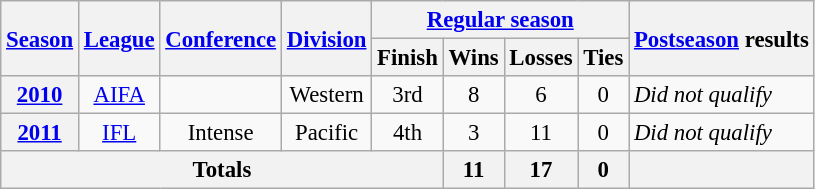<table class="wikitable" style="font-size: 95%; text-align:center">
<tr>
<th rowspan="2"><a href='#'>Season</a></th>
<th rowspan="2"><a href='#'>League</a></th>
<th rowspan="2"><a href='#'>Conference</a></th>
<th rowspan="2"><a href='#'>Division</a></th>
<th colspan="4"><a href='#'>Regular season</a></th>
<th rowspan="2"><a href='#'>Postseason</a> results</th>
</tr>
<tr>
<th>Finish</th>
<th>Wins</th>
<th>Losses</th>
<th>Ties</th>
</tr>
<tr>
<th><a href='#'>2010</a></th>
<td><a href='#'>AIFA</a></td>
<td></td>
<td>Western</td>
<td>3rd</td>
<td>8</td>
<td>6</td>
<td>0</td>
<td align=left><em>Did not qualify</em></td>
</tr>
<tr>
<th><a href='#'>2011</a></th>
<td><a href='#'>IFL</a></td>
<td>Intense</td>
<td>Pacific</td>
<td>4th</td>
<td>3</td>
<td>11</td>
<td>0</td>
<td align=left><em>Did not qualify</em></td>
</tr>
<tr>
<th colspan="5">Totals</th>
<th>11</th>
<th>17</th>
<th>0</th>
<th></th>
</tr>
</table>
